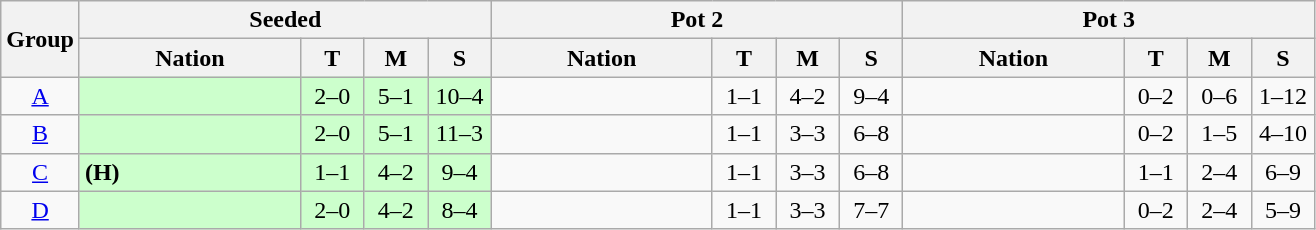<table class="wikitable nowrap" style=text-align:center>
<tr>
<th rowspan=2>Group</th>
<th colspan=4>Seeded</th>
<th colspan=4>Pot 2</th>
<th colspan=4>Pot 3</th>
</tr>
<tr>
<th width=140>Nation</th>
<th width=35>T</th>
<th width=35>M</th>
<th width=35>S</th>
<th width=140>Nation</th>
<th width=35>T</th>
<th width=35>M</th>
<th width=35>S</th>
<th width=140>Nation</th>
<th width=35>T</th>
<th width=35>M</th>
<th width=35>S</th>
</tr>
<tr>
<td><a href='#'>A</a></td>
<td style=text-align:left bgcolor=CCFFCC></td>
<td bgcolor=CCFFCC>2–0</td>
<td bgcolor=CCFFCC>5–1</td>
<td bgcolor=CCFFCC>10–4</td>
<td style=text-align:left></td>
<td>1–1</td>
<td>4–2</td>
<td>9–4</td>
<td style=text-align:left></td>
<td>0–2</td>
<td>0–6</td>
<td>1–12</td>
</tr>
<tr>
<td><a href='#'>B</a></td>
<td style=text-align:left bgcolor=CCFFCC></td>
<td bgcolor=CCFFCC>2–0</td>
<td bgcolor=CCFFCC>5–1</td>
<td bgcolor=CCFFCC>11–3</td>
<td style=text-align:left></td>
<td>1–1</td>
<td>3–3</td>
<td>6–8</td>
<td style=text-align:left></td>
<td>0–2</td>
<td>1–5</td>
<td>4–10</td>
</tr>
<tr>
<td><a href='#'>C</a></td>
<td style=text-align:left bgcolor=CCFFCC> <strong>(H)</strong></td>
<td bgcolor=CCFFCC>1–1</td>
<td bgcolor=CCFFCC>4–2</td>
<td bgcolor=CCFFCC>9–4</td>
<td style=text-align:left></td>
<td>1–1</td>
<td>3–3</td>
<td>6–8</td>
<td style=text-align:left></td>
<td>1–1</td>
<td>2–4</td>
<td>6–9</td>
</tr>
<tr>
<td><a href='#'>D</a></td>
<td style=text-align:left bgcolor=CCFFCC></td>
<td bgcolor=CCFFCC>2–0</td>
<td bgcolor=CCFFCC>4–2</td>
<td bgcolor=CCFFCC>8–4</td>
<td style=text-align:left></td>
<td>1–1</td>
<td>3–3</td>
<td>7–7</td>
<td style=text-align:left></td>
<td>0–2</td>
<td>2–4</td>
<td>5–9</td>
</tr>
</table>
